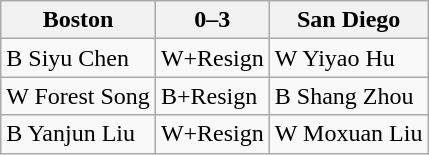<table class="wikitable">
<tr>
<th>Boston</th>
<th>0–3</th>
<th>San Diego</th>
</tr>
<tr>
<td>B Siyu Chen</td>
<td>W+Resign</td>
<td>W Yiyao Hu</td>
</tr>
<tr>
<td>W Forest Song</td>
<td>B+Resign</td>
<td>B Shang Zhou</td>
</tr>
<tr>
<td>B Yanjun Liu</td>
<td>W+Resign</td>
<td>W Moxuan Liu</td>
</tr>
</table>
